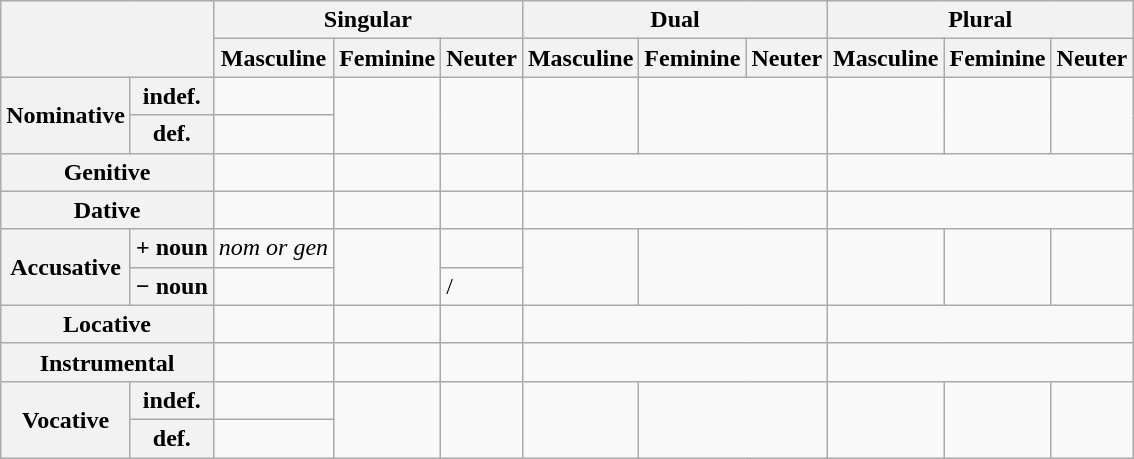<table class="wikitable">
<tr>
<th colspan="2" rowspan="2"></th>
<th colspan="3">Singular</th>
<th colspan="3">Dual</th>
<th colspan="3">Plural</th>
</tr>
<tr>
<th>Masculine</th>
<th>Feminine</th>
<th>Neuter</th>
<th>Masculine</th>
<th>Feminine</th>
<th>Neuter</th>
<th>Masculine</th>
<th>Feminine</th>
<th>Neuter</th>
</tr>
<tr>
<th rowspan="2">Nominative</th>
<th>indef.</th>
<td></td>
<td rowspan="2"></td>
<td rowspan="2"></td>
<td rowspan="2"></td>
<td colspan="2" rowspan="2"></td>
<td rowspan="2"></td>
<td rowspan="2"></td>
<td rowspan="2"></td>
</tr>
<tr>
<th>def.</th>
<td></td>
</tr>
<tr>
<th colspan="2">Genitive</th>
<td></td>
<td></td>
<td></td>
<td colspan="3"></td>
<td colspan="3"></td>
</tr>
<tr>
<th colspan="2">Dative</th>
<td></td>
<td></td>
<td></td>
<td colspan="3"></td>
<td colspan="3"></td>
</tr>
<tr>
<th rowspan="2">Accusative</th>
<th>+ noun</th>
<td><em>nom or gen</em></td>
<td rowspan="2"></td>
<td></td>
<td rowspan="2"></td>
<td colspan="2" rowspan="2"></td>
<td rowspan="2"></td>
<td rowspan="2"></td>
<td rowspan="2"></td>
</tr>
<tr>
<th>− noun</th>
<td></td>
<td> /<br></td>
</tr>
<tr>
<th colspan="2">Locative</th>
<td></td>
<td></td>
<td></td>
<td colspan="3"></td>
<td colspan="3"></td>
</tr>
<tr>
<th colspan="2">Instrumental</th>
<td></td>
<td></td>
<td></td>
<td colspan="3"></td>
<td colspan="3"></td>
</tr>
<tr>
<th rowspan="2">Vocative</th>
<th>indef.</th>
<td></td>
<td rowspan="2"></td>
<td rowspan="2"></td>
<td rowspan="2"></td>
<td colspan="2" rowspan="2"></td>
<td rowspan="2"></td>
<td rowspan="2"></td>
<td rowspan="2"></td>
</tr>
<tr>
<th>def.</th>
<td></td>
</tr>
</table>
